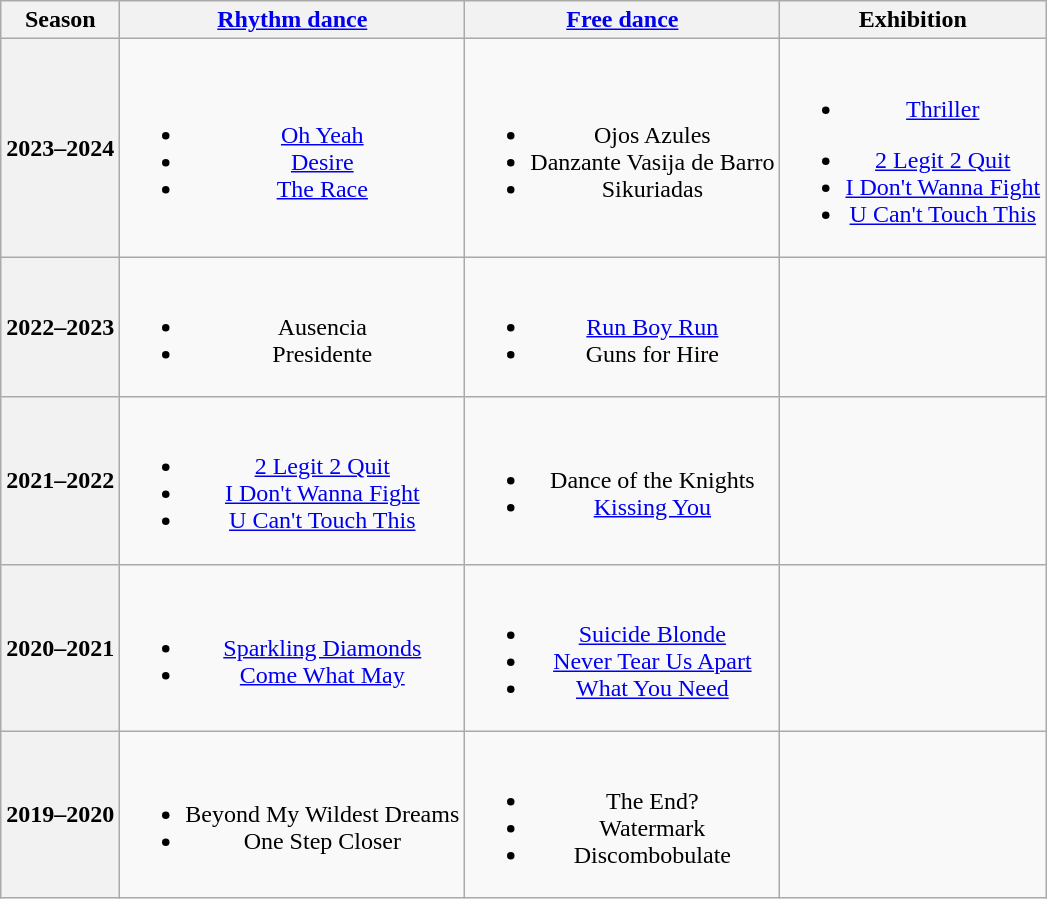<table class=wikitable style=text-align:center>
<tr>
<th>Season</th>
<th><a href='#'>Rhythm dance</a></th>
<th><a href='#'>Free dance</a></th>
<th>Exhibition</th>
</tr>
<tr>
<th>2023–2024 <br></th>
<td><br><ul><li><a href='#'>Oh Yeah</a></li><li><a href='#'>Desire</a></li><li><a href='#'>The Race</a> <br> </li></ul></td>
<td><br><ul><li>Ojos Azules <br> </li><li>Danzante Vasija de Barro <br> </li><li>Sikuriadas <br> </li></ul></td>
<td><br><ul><li><a href='#'>Thriller</a> <br> </li></ul><ul><li><a href='#'>2 Legit 2 Quit</a> <br> </li><li><a href='#'>I Don't Wanna Fight</a> <br> </li><li><a href='#'>U Can't Touch This</a> <br> </li></ul></td>
</tr>
<tr>
<th>2022–2023 <br></th>
<td><br><ul><li>Ausencia</li><li>Presidente <br> </li></ul></td>
<td><br><ul><li><a href='#'>Run Boy Run</a></li><li>Guns for Hire <br> </li></ul></td>
<td></td>
</tr>
<tr>
<th>2021–2022</th>
<td><br><ul><li><a href='#'>2 Legit 2 Quit</a> <br> </li><li><a href='#'>I Don't Wanna Fight</a> <br> </li><li><a href='#'>U Can't Touch This</a> <br> </li></ul></td>
<td><br><ul><li>Dance of the Knights <br> </li><li><a href='#'>Kissing You</a> <br> </li></ul></td>
<td></td>
</tr>
<tr>
<th>2020–2021 <br></th>
<td><br><ul><li><a href='#'>Sparkling Diamonds</a> <br> </li><li><a href='#'>Come What May</a> <br> </li></ul></td>
<td><br><ul><li><a href='#'>Suicide Blonde</a></li><li><a href='#'>Never Tear Us Apart</a></li><li><a href='#'>What You Need</a> <br> </li></ul></td>
<td></td>
</tr>
<tr>
<th>2019–2020 <br></th>
<td><br><ul><li>Beyond My Wildest Dreams</li><li>One Step Closer <br> </li></ul></td>
<td><br><ul><li>The End? <br> </li><li>Watermark <br> </li><li>Discombobulate <br> </li></ul></td>
<td></td>
</tr>
</table>
